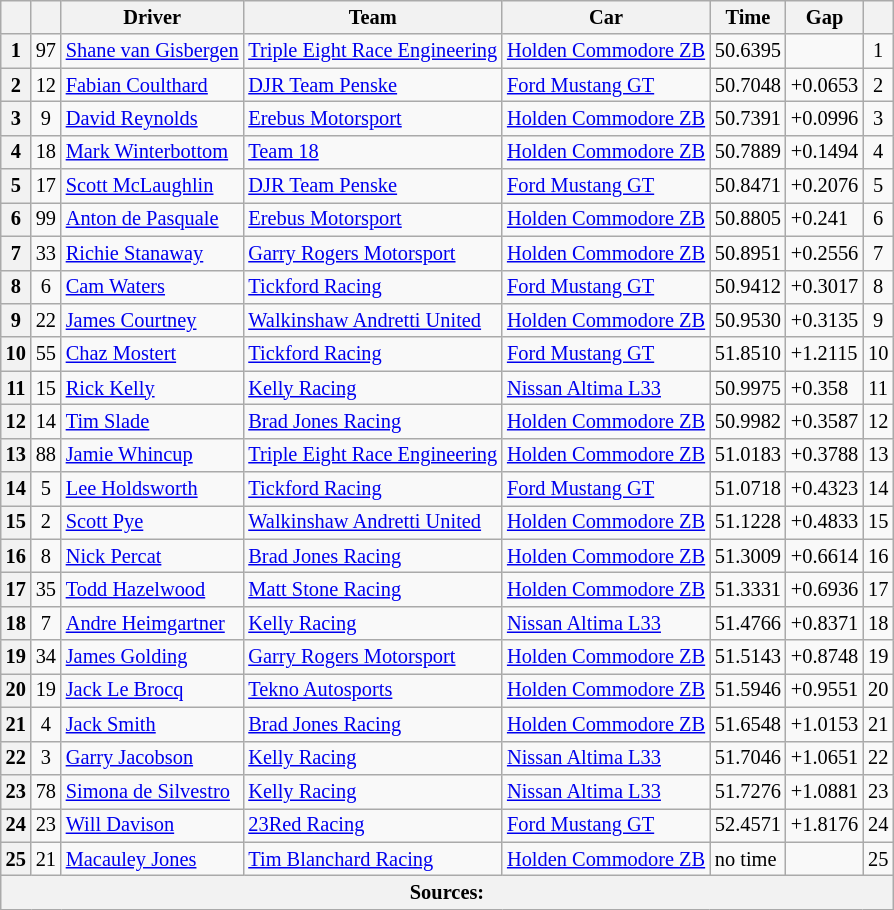<table class="wikitable" style="font-size: 85%">
<tr>
<th></th>
<th></th>
<th>Driver</th>
<th>Team</th>
<th>Car</th>
<th>Time</th>
<th>Gap</th>
<th></th>
</tr>
<tr>
<th>1</th>
<td align="center">97</td>
<td> <a href='#'>Shane van Gisbergen</a></td>
<td><a href='#'>Triple Eight Race Engineering</a></td>
<td><a href='#'>Holden Commodore ZB</a></td>
<td>50.6395</td>
<td></td>
<td align="center">1</td>
</tr>
<tr>
<th>2</th>
<td align="center">12</td>
<td> <a href='#'>Fabian Coulthard</a></td>
<td><a href='#'>DJR Team Penske</a></td>
<td><a href='#'>Ford Mustang GT</a></td>
<td>50.7048</td>
<td>+0.0653</td>
<td align="center">2</td>
</tr>
<tr>
<th>3</th>
<td align="center">9</td>
<td> <a href='#'>David Reynolds</a></td>
<td><a href='#'>Erebus Motorsport</a></td>
<td><a href='#'>Holden Commodore ZB</a></td>
<td>50.7391</td>
<td>+0.0996</td>
<td align="center">3</td>
</tr>
<tr>
<th>4</th>
<td align="center">18</td>
<td> <a href='#'>Mark Winterbottom</a></td>
<td><a href='#'>Team 18</a></td>
<td><a href='#'>Holden Commodore ZB</a></td>
<td>50.7889</td>
<td>+0.1494</td>
<td align="center">4</td>
</tr>
<tr>
<th>5</th>
<td align="center">17</td>
<td> <a href='#'>Scott McLaughlin</a></td>
<td><a href='#'>DJR Team Penske</a></td>
<td><a href='#'>Ford Mustang GT</a></td>
<td>50.8471</td>
<td>+0.2076</td>
<td align="center">5</td>
</tr>
<tr>
<th>6</th>
<td align="center">99</td>
<td> <a href='#'>Anton de Pasquale</a></td>
<td><a href='#'>Erebus Motorsport</a></td>
<td><a href='#'>Holden Commodore ZB</a></td>
<td>50.8805</td>
<td>+0.241</td>
<td align="center">6</td>
</tr>
<tr>
<th>7</th>
<td align="center">33</td>
<td> <a href='#'>Richie Stanaway</a></td>
<td><a href='#'>Garry Rogers Motorsport</a></td>
<td><a href='#'>Holden Commodore ZB</a></td>
<td>50.8951</td>
<td>+0.2556</td>
<td align="center">7</td>
</tr>
<tr>
<th>8</th>
<td align="center">6</td>
<td> <a href='#'>Cam Waters</a></td>
<td><a href='#'>Tickford Racing</a></td>
<td><a href='#'>Ford Mustang GT</a></td>
<td>50.9412</td>
<td>+0.3017</td>
<td align="center">8</td>
</tr>
<tr>
<th>9</th>
<td align="center">22</td>
<td> <a href='#'>James Courtney</a></td>
<td><a href='#'>Walkinshaw Andretti United</a></td>
<td><a href='#'>Holden Commodore ZB</a></td>
<td>50.9530</td>
<td>+0.3135</td>
<td align="center">9</td>
</tr>
<tr>
<th>10</th>
<td align="center">55</td>
<td> <a href='#'>Chaz Mostert</a></td>
<td><a href='#'>Tickford Racing</a></td>
<td><a href='#'>Ford Mustang GT</a></td>
<td>51.8510</td>
<td>+1.2115</td>
<td align="center">10</td>
</tr>
<tr>
<th>11</th>
<td align="center">15</td>
<td> <a href='#'>Rick Kelly</a></td>
<td><a href='#'>Kelly Racing</a></td>
<td><a href='#'>Nissan Altima L33</a></td>
<td>50.9975</td>
<td>+0.358</td>
<td align="center">11</td>
</tr>
<tr>
<th>12</th>
<td align="center">14</td>
<td> <a href='#'>Tim Slade</a></td>
<td><a href='#'>Brad Jones Racing</a></td>
<td><a href='#'>Holden Commodore ZB</a></td>
<td>50.9982</td>
<td>+0.3587</td>
<td align="center">12</td>
</tr>
<tr>
<th>13</th>
<td align="center">88</td>
<td> <a href='#'>Jamie Whincup</a></td>
<td><a href='#'>Triple Eight Race Engineering</a></td>
<td><a href='#'>Holden Commodore ZB</a></td>
<td>51.0183</td>
<td>+0.3788</td>
<td align="center">13</td>
</tr>
<tr>
<th>14</th>
<td align="center">5</td>
<td> <a href='#'>Lee Holdsworth</a></td>
<td><a href='#'>Tickford Racing</a></td>
<td><a href='#'>Ford Mustang GT</a></td>
<td>51.0718</td>
<td>+0.4323</td>
<td align="center">14</td>
</tr>
<tr>
<th>15</th>
<td align="center">2</td>
<td> <a href='#'>Scott Pye</a></td>
<td><a href='#'>Walkinshaw Andretti United</a></td>
<td><a href='#'>Holden Commodore ZB</a></td>
<td>51.1228</td>
<td>+0.4833</td>
<td align="center">15</td>
</tr>
<tr>
<th>16</th>
<td align="center">8</td>
<td> <a href='#'>Nick Percat</a></td>
<td><a href='#'>Brad Jones Racing</a></td>
<td><a href='#'>Holden Commodore ZB</a></td>
<td>51.3009</td>
<td>+0.6614</td>
<td align="center">16</td>
</tr>
<tr>
<th>17</th>
<td align="center">35</td>
<td> <a href='#'>Todd Hazelwood</a></td>
<td><a href='#'>Matt Stone Racing</a></td>
<td><a href='#'>Holden Commodore ZB</a></td>
<td>51.3331</td>
<td>+0.6936</td>
<td align="center">17</td>
</tr>
<tr>
<th>18</th>
<td align="center">7</td>
<td> <a href='#'>Andre Heimgartner</a></td>
<td><a href='#'>Kelly Racing</a></td>
<td><a href='#'>Nissan Altima L33</a></td>
<td>51.4766</td>
<td>+0.8371</td>
<td align="center">18</td>
</tr>
<tr>
<th>19</th>
<td align="center">34</td>
<td> <a href='#'>James Golding</a></td>
<td><a href='#'>Garry Rogers Motorsport</a></td>
<td><a href='#'>Holden Commodore ZB</a></td>
<td>51.5143</td>
<td>+0.8748</td>
<td align="center">19</td>
</tr>
<tr>
<th>20</th>
<td align="center">19</td>
<td> <a href='#'>Jack Le Brocq</a></td>
<td><a href='#'>Tekno Autosports</a></td>
<td><a href='#'>Holden Commodore ZB</a></td>
<td>51.5946</td>
<td>+0.9551</td>
<td align="center">20</td>
</tr>
<tr>
<th>21</th>
<td align="center">4</td>
<td> <a href='#'>Jack Smith</a></td>
<td><a href='#'>Brad Jones Racing</a></td>
<td><a href='#'>Holden Commodore ZB</a></td>
<td>51.6548</td>
<td>+1.0153</td>
<td align="center">21</td>
</tr>
<tr>
<th>22</th>
<td align="center">3</td>
<td> <a href='#'>Garry Jacobson</a></td>
<td><a href='#'>Kelly Racing</a></td>
<td><a href='#'>Nissan Altima L33</a></td>
<td>51.7046</td>
<td>+1.0651</td>
<td align="center">22</td>
</tr>
<tr>
<th>23</th>
<td align="center">78</td>
<td> <a href='#'>Simona de Silvestro</a></td>
<td><a href='#'>Kelly Racing</a></td>
<td><a href='#'>Nissan Altima L33</a></td>
<td>51.7276</td>
<td>+1.0881</td>
<td align="center">23</td>
</tr>
<tr>
<th>24</th>
<td align="center">23</td>
<td> <a href='#'>Will Davison</a></td>
<td><a href='#'>23Red Racing</a></td>
<td><a href='#'>Ford Mustang GT</a></td>
<td>52.4571</td>
<td>+1.8176</td>
<td align="center">24</td>
</tr>
<tr>
<th>25</th>
<td align="center">21</td>
<td> <a href='#'>Macauley Jones</a></td>
<td><a href='#'>Tim Blanchard Racing</a></td>
<td><a href='#'>Holden Commodore ZB</a></td>
<td>no time</td>
<td></td>
<td align="center">25</td>
</tr>
<tr>
<th colspan="8">Sources:</th>
</tr>
</table>
